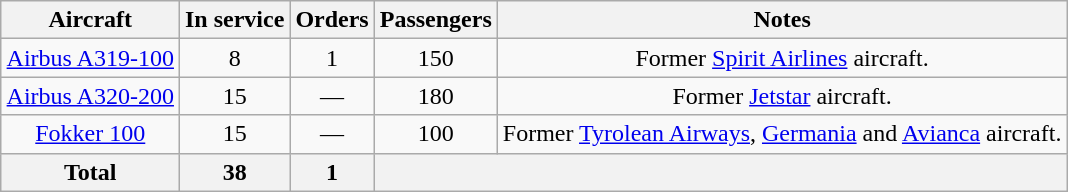<table class="wikitable" style="margin:0.5em auto; text-align:center">
<tr>
<th>Aircraft</th>
<th>In service</th>
<th>Orders</th>
<th>Passengers</th>
<th>Notes</th>
</tr>
<tr>
<td><a href='#'>Airbus A319-100</a></td>
<td>8</td>
<td>1</td>
<td>150</td>
<td>Former <a href='#'>Spirit Airlines</a> aircraft.</td>
</tr>
<tr>
<td><a href='#'>Airbus A320-200</a></td>
<td>15</td>
<td>—</td>
<td>180</td>
<td>Former <a href='#'>Jetstar</a> aircraft.</td>
</tr>
<tr>
<td><a href='#'>Fokker 100</a></td>
<td>15</td>
<td>—</td>
<td>100</td>
<td>Former <a href='#'>Tyrolean Airways</a>, <a href='#'>Germania</a> and <a href='#'>Avianca</a> aircraft.</td>
</tr>
<tr>
<th>Total</th>
<th>38</th>
<th>1</th>
<th colspan="2"></th>
</tr>
</table>
